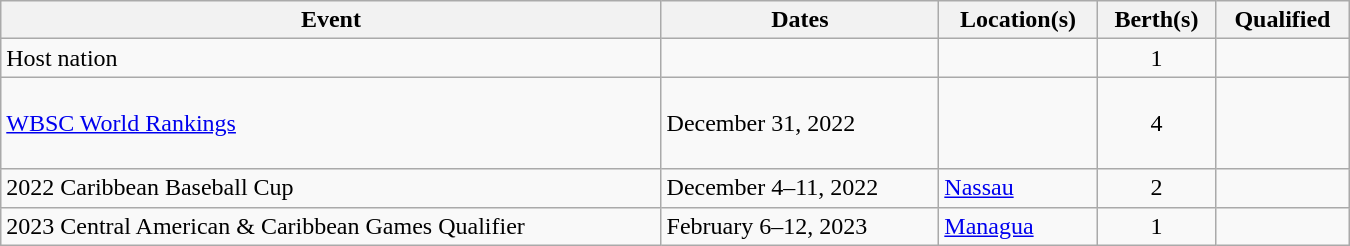<table class="wikitable" style="width:900px;">
<tr>
<th>Event</th>
<th>Dates</th>
<th>Location(s)</th>
<th>Berth(s)</th>
<th>Qualified</th>
</tr>
<tr>
<td>Host nation</td>
<td></td>
<td></td>
<td align=center>1</td>
<td></td>
</tr>
<tr>
<td><a href='#'>WBSC World Rankings</a></td>
<td>December 31, 2022</td>
<td></td>
<td align=center>4</td>
<td><br><br><br></td>
</tr>
<tr>
<td>2022 Caribbean Baseball Cup</td>
<td>December 4–11, 2022</td>
<td> <a href='#'>Nassau</a></td>
<td align=center>2</td>
<td><br></td>
</tr>
<tr>
<td>2023 Central American & Caribbean Games Qualifier</td>
<td>February 6–12, 2023</td>
<td> <a href='#'>Managua</a></td>
<td align=center>1</td>
<td></td>
</tr>
</table>
